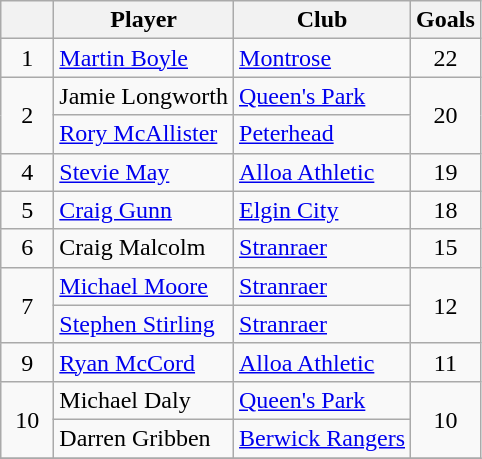<table class="wikitable" border="1">
<tr>
<th width="28"></th>
<th>Player</th>
<th>Club</th>
<th>Goals</th>
</tr>
<tr>
<td rowspan=1 align=center>1</td>
<td> <a href='#'>Martin Boyle</a></td>
<td><a href='#'>Montrose</a></td>
<td rowspan=1 align=center>22</td>
</tr>
<tr>
<td rowspan=2 align=center>2</td>
<td> Jamie Longworth</td>
<td><a href='#'>Queen's Park</a></td>
<td rowspan=2 align=center>20</td>
</tr>
<tr>
<td> <a href='#'>Rory McAllister</a></td>
<td><a href='#'>Peterhead</a></td>
</tr>
<tr>
<td rowspan=1 align=center>4</td>
<td> <a href='#'>Stevie May</a></td>
<td><a href='#'>Alloa Athletic</a></td>
<td rowspan=1 align=center>19</td>
</tr>
<tr>
<td rowspan=1 align=center>5</td>
<td> <a href='#'>Craig Gunn</a></td>
<td><a href='#'>Elgin City</a></td>
<td rowspan=1 align=center>18</td>
</tr>
<tr>
<td rowspan=1 align=center>6</td>
<td> Craig Malcolm</td>
<td><a href='#'>Stranraer</a></td>
<td rowspan=1 align=center>15</td>
</tr>
<tr>
<td rowspan=2 align=center>7</td>
<td> <a href='#'>Michael Moore</a></td>
<td><a href='#'>Stranraer</a></td>
<td rowspan=2 align=center>12</td>
</tr>
<tr>
<td> <a href='#'>Stephen Stirling</a></td>
<td><a href='#'>Stranraer</a></td>
</tr>
<tr>
<td rowspan=1 align=center>9</td>
<td> <a href='#'>Ryan McCord</a></td>
<td><a href='#'>Alloa Athletic</a></td>
<td rowspan=1 align=center>11</td>
</tr>
<tr>
<td rowspan=2 align=center>10</td>
<td> Michael Daly</td>
<td><a href='#'>Queen's Park</a></td>
<td rowspan=2 align=center>10</td>
</tr>
<tr>
<td> Darren Gribben</td>
<td><a href='#'>Berwick Rangers</a></td>
</tr>
<tr>
</tr>
</table>
